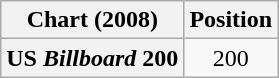<table class="wikitable plainrowheaders">
<tr>
<th>Chart (2008)</th>
<th>Position</th>
</tr>
<tr>
<th scope="row">US <em>Billboard</em> 200</th>
<td style="text-align:center">200</td>
</tr>
</table>
